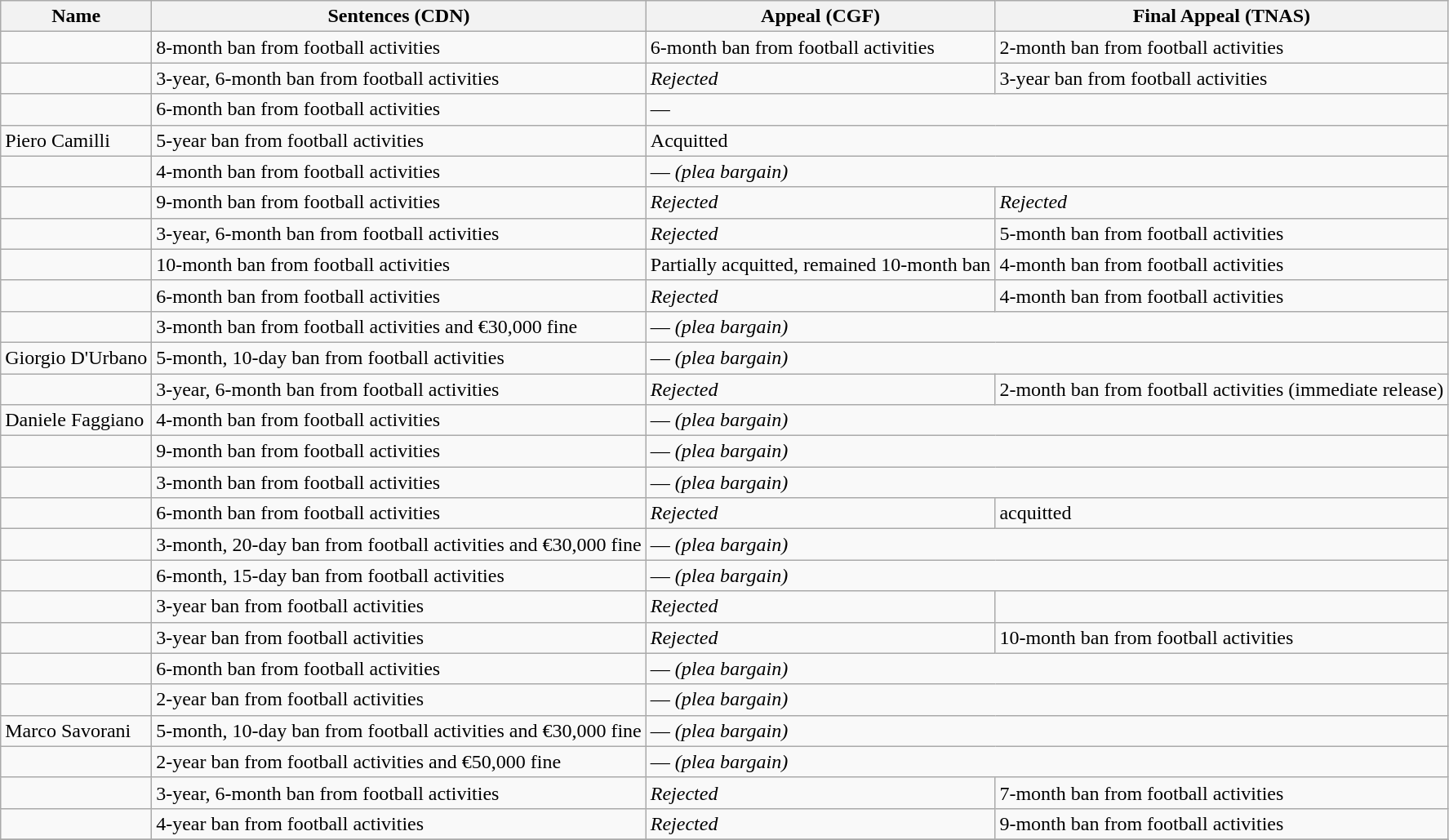<table class="wikitable sortable">
<tr>
<th>Name</th>
<th>Sentences (CDN)</th>
<th>Appeal (CGF)</th>
<th>Final Appeal (TNAS)</th>
</tr>
<tr>
<td></td>
<td> 8-month ban from football activities</td>
<td> 6-month ban from football activities</td>
<td> 2-month ban from football activities</td>
</tr>
<tr>
<td></td>
<td> 3-year, 6-month ban from football activities</td>
<td><em>Rejected</em></td>
<td> 3-year ban from football activities</td>
</tr>
<tr>
<td></td>
<td> 6-month ban from football activities</td>
<td colspan=2>—</td>
</tr>
<tr>
<td>Piero Camilli</td>
<td> 5-year ban from football activities</td>
<td colspan=2>Acquitted</td>
</tr>
<tr>
<td></td>
<td> 4-month ban from football activities</td>
<td colspan=2>— <em>(plea bargain)</em></td>
</tr>
<tr>
<td></td>
<td> 9-month ban from football activities</td>
<td> <em>Rejected</em></td>
<td> <em>Rejected</em></td>
</tr>
<tr>
<td></td>
<td> 3-year, 6-month ban from football activities</td>
<td><em>Rejected</em></td>
<td> 5-month ban from football activities</td>
</tr>
<tr>
<td></td>
<td> 10-month ban from football activities</td>
<td>Partially acquitted, remained 10-month ban</td>
<td> 4-month ban from football activities</td>
</tr>
<tr>
<td></td>
<td> 6-month ban from football activities</td>
<td><em>Rejected</em></td>
<td> 4-month ban from football activities</td>
</tr>
<tr>
<td></td>
<td> 3-month ban from football activities and €30,000 fine</td>
<td colspan=2>— <em>(plea bargain)</em></td>
</tr>
<tr>
<td>Giorgio D'Urbano</td>
<td> 5-month, 10-day ban from football activities</td>
<td colspan=2>— <em>(plea bargain)</em></td>
</tr>
<tr>
<td></td>
<td> 3-year, 6-month ban from football activities</td>
<td><em>Rejected</em></td>
<td> 2-month ban from football activities (immediate release)</td>
</tr>
<tr>
<td>Daniele Faggiano</td>
<td> 4-month ban from football activities</td>
<td colspan=2>— <em>(plea bargain)</em></td>
</tr>
<tr>
<td></td>
<td> 9-month ban from football activities</td>
<td colspan=2>— <em>(plea bargain)</em></td>
</tr>
<tr>
<td></td>
<td> 3-month ban from football activities</td>
<td colspan=2>— <em>(plea bargain)</em></td>
</tr>
<tr>
<td></td>
<td> 6-month ban from football activities</td>
<td><em>Rejected</em></td>
<td> acquitted </td>
</tr>
<tr>
<td></td>
<td> 3-month, 20-day ban from football activities and €30,000 fine</td>
<td colspan=2>— <em>(plea bargain)</em></td>
</tr>
<tr>
<td></td>
<td> 6-month, 15-day ban from football activities</td>
<td colspan=2>— <em>(plea bargain)</em></td>
</tr>
<tr>
<td></td>
<td> 3-year ban from football activities</td>
<td> <em>Rejected</em></td>
<td></td>
</tr>
<tr>
<td></td>
<td> 3-year ban from football activities</td>
<td><em>Rejected</em></td>
<td> 10-month ban from football activities</td>
</tr>
<tr>
<td></td>
<td> 6-month ban from football activities</td>
<td colspan=2>— <em>(plea bargain)</em></td>
</tr>
<tr>
<td></td>
<td> 2-year ban from football activities</td>
<td colspan=2>— <em>(plea bargain)</em></td>
</tr>
<tr>
<td>Marco Savorani</td>
<td> 5-month, 10-day ban from football activities and €30,000 fine</td>
<td colspan=2>— <em>(plea bargain)</em></td>
</tr>
<tr>
<td></td>
<td> 2-year ban from football activities and €50,000 fine</td>
<td colspan=2>— <em>(plea bargain)</em></td>
</tr>
<tr>
<td></td>
<td> 3-year, 6-month ban from football activities</td>
<td> <em>Rejected</em></td>
<td> 7-month ban from football activities</td>
</tr>
<tr>
<td></td>
<td> 4-year ban from football activities</td>
<td><em>Rejected</em></td>
<td> 9-month ban from football activities</td>
</tr>
<tr>
</tr>
</table>
